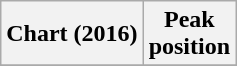<table class="wikitable sortable plainrowheaders" style="text-align:center">
<tr>
<th scope="col">Chart (2016)</th>
<th scope="col">Peak<br> position</th>
</tr>
<tr>
</tr>
</table>
